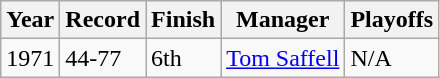<table class="wikitable">
<tr>
<th>Year</th>
<th>Record</th>
<th>Finish</th>
<th>Manager</th>
<th>Playoffs</th>
</tr>
<tr>
<td>1971</td>
<td>44-77</td>
<td>6th</td>
<td><a href='#'>Tom Saffell</a></td>
<td>N/A</td>
</tr>
</table>
